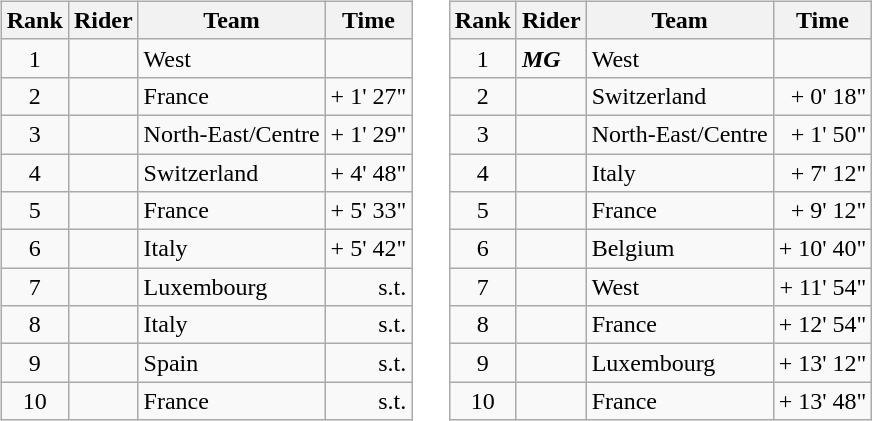<table>
<tr>
<td><br><table class="wikitable">
<tr>
<th scope="col">Rank</th>
<th scope="col">Rider</th>
<th scope="col">Team</th>
<th scope="col">Time</th>
</tr>
<tr>
<td style="text-align:center;">1</td>
<td> </td>
<td>West</td>
<td style="text-align:right;"></td>
</tr>
<tr>
<td style="text-align:center;">2</td>
<td></td>
<td>France</td>
<td style="text-align:right;">+ 1' 27"</td>
</tr>
<tr>
<td style="text-align:center;">3</td>
<td></td>
<td>North-East/Centre</td>
<td style="text-align:right;">+ 1' 29"</td>
</tr>
<tr>
<td style="text-align:center;">4</td>
<td> </td>
<td>Switzerland</td>
<td style="text-align:right;">+ 4' 48"</td>
</tr>
<tr>
<td style="text-align:center;">5</td>
<td></td>
<td>France</td>
<td style="text-align:right;">+ 5' 33"</td>
</tr>
<tr>
<td style="text-align:center;">6</td>
<td></td>
<td>Italy</td>
<td style="text-align:right;">+ 5' 42"</td>
</tr>
<tr>
<td style="text-align:center;">7</td>
<td></td>
<td>Luxembourg</td>
<td style="text-align:right;">s.t.</td>
</tr>
<tr>
<td style="text-align:center;">8</td>
<td></td>
<td>Italy</td>
<td style="text-align:right;">s.t.</td>
</tr>
<tr>
<td style="text-align:center;">9</td>
<td></td>
<td>Spain</td>
<td style="text-align:right;">s.t.</td>
</tr>
<tr>
<td style="text-align:center;">10</td>
<td></td>
<td>France</td>
<td style="text-align:right;">s.t.</td>
</tr>
</table>
</td>
<td></td>
<td><br><table class="wikitable">
<tr>
<th scope="col">Rank</th>
<th scope="col">Rider</th>
<th scope="col">Team</th>
<th scope="col">Time</th>
</tr>
<tr>
<td style="text-align:center;">1</td>
<td>   <strong><em>MG</em></strong></td>
<td>West</td>
<td style="text-align:right;"></td>
</tr>
<tr>
<td style="text-align:center;">2</td>
<td></td>
<td>Switzerland</td>
<td style="text-align:right;">+ 0' 18"</td>
</tr>
<tr>
<td style="text-align:center;">3</td>
<td></td>
<td>North-East/Centre</td>
<td style="text-align:right;">+ 1' 50"</td>
</tr>
<tr>
<td style="text-align:center;">4</td>
<td></td>
<td>Italy</td>
<td style="text-align:right;">+ 7' 12"</td>
</tr>
<tr>
<td style="text-align:center;">5</td>
<td></td>
<td>France</td>
<td style="text-align:right;">+ 9' 12"</td>
</tr>
<tr>
<td style="text-align:center;">6</td>
<td></td>
<td>Belgium</td>
<td style="text-align:right;">+ 10' 40"</td>
</tr>
<tr>
<td style="text-align:center;">7</td>
<td></td>
<td>West</td>
<td style="text-align:right;">+ 11' 54"</td>
</tr>
<tr>
<td style="text-align:center;">8</td>
<td></td>
<td>France</td>
<td style="text-align:right;">+ 12' 54"</td>
</tr>
<tr>
<td style="text-align:center;">9</td>
<td></td>
<td>Luxembourg</td>
<td style="text-align:right;">+ 13' 12"</td>
</tr>
<tr>
<td style="text-align:center;">10</td>
<td></td>
<td>France</td>
<td style="text-align:right;">+ 13' 48"</td>
</tr>
</table>
</td>
</tr>
</table>
